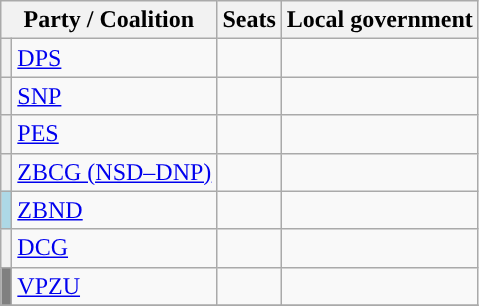<table class="wikitable" style="text-align:left;">
<tr>
<th colspan=2>Party / Coalition</th>
<th>Seats</th>
<th>Local government</th>
</tr>
<tr>
<th style="background-color: "></th>
<td><a href='#'>DPS</a></td>
<td></td>
<td></td>
</tr>
<tr>
<th style="background-color: "></th>
<td><a href='#'>SNP</a></td>
<td></td>
<td></td>
</tr>
<tr>
<th style="background-color: "></th>
<td><a href='#'>PES</a></td>
<td></td>
<td></td>
</tr>
<tr>
<th style="background-color: "></th>
<td><a href='#'>ZBCG (NSD–DNP)</a></td>
<td></td>
<td></td>
</tr>
<tr>
<th style="background-color: lightblue"></th>
<td><a href='#'>ZBND</a></td>
<td></td>
<td></td>
</tr>
<tr>
<th style="background-color: "></th>
<td><a href='#'>DCG</a></td>
<td></td>
<td></td>
</tr>
<tr>
<th style="background-color: gray"></th>
<td><a href='#'>VPZU</a></td>
<td></td>
<td></td>
</tr>
<tr>
</tr>
</table>
